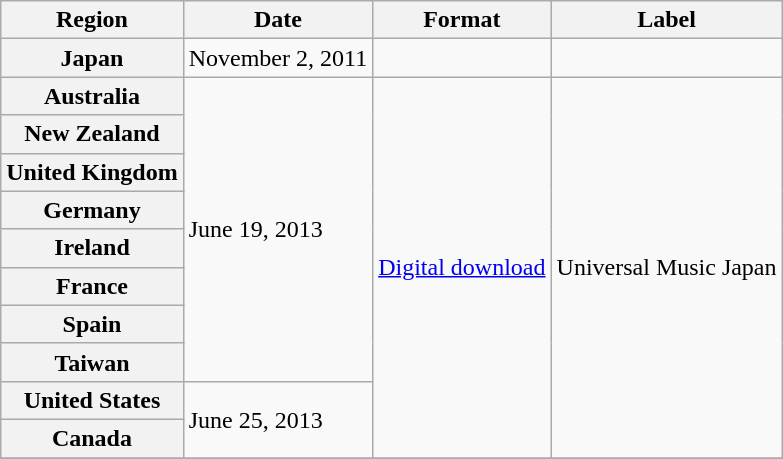<table class="wikitable plainrowheaders">
<tr>
<th scope="col">Region</th>
<th scope="col">Date</th>
<th scope="col">Format</th>
<th scope="col">Label</th>
</tr>
<tr>
<th scope="row">Japan</th>
<td>November 2, 2011</td>
<td></td>
<td></td>
</tr>
<tr>
<th scope="row">Australia</th>
<td rowspan="8">June 19, 2013</td>
<td rowspan="10"><a href='#'>Digital download</a></td>
<td rowspan="10">Universal Music Japan</td>
</tr>
<tr>
<th scope="row">New Zealand</th>
</tr>
<tr>
<th scope="row">United Kingdom</th>
</tr>
<tr>
<th scope="row">Germany</th>
</tr>
<tr>
<th scope="row">Ireland</th>
</tr>
<tr>
<th scope="row">France</th>
</tr>
<tr>
<th scope="row">Spain</th>
</tr>
<tr>
<th scope="row">Taiwan</th>
</tr>
<tr>
<th scope="row">United States</th>
<td rowspan="2">June 25, 2013</td>
</tr>
<tr>
<th scope="row">Canada</th>
</tr>
<tr>
</tr>
</table>
